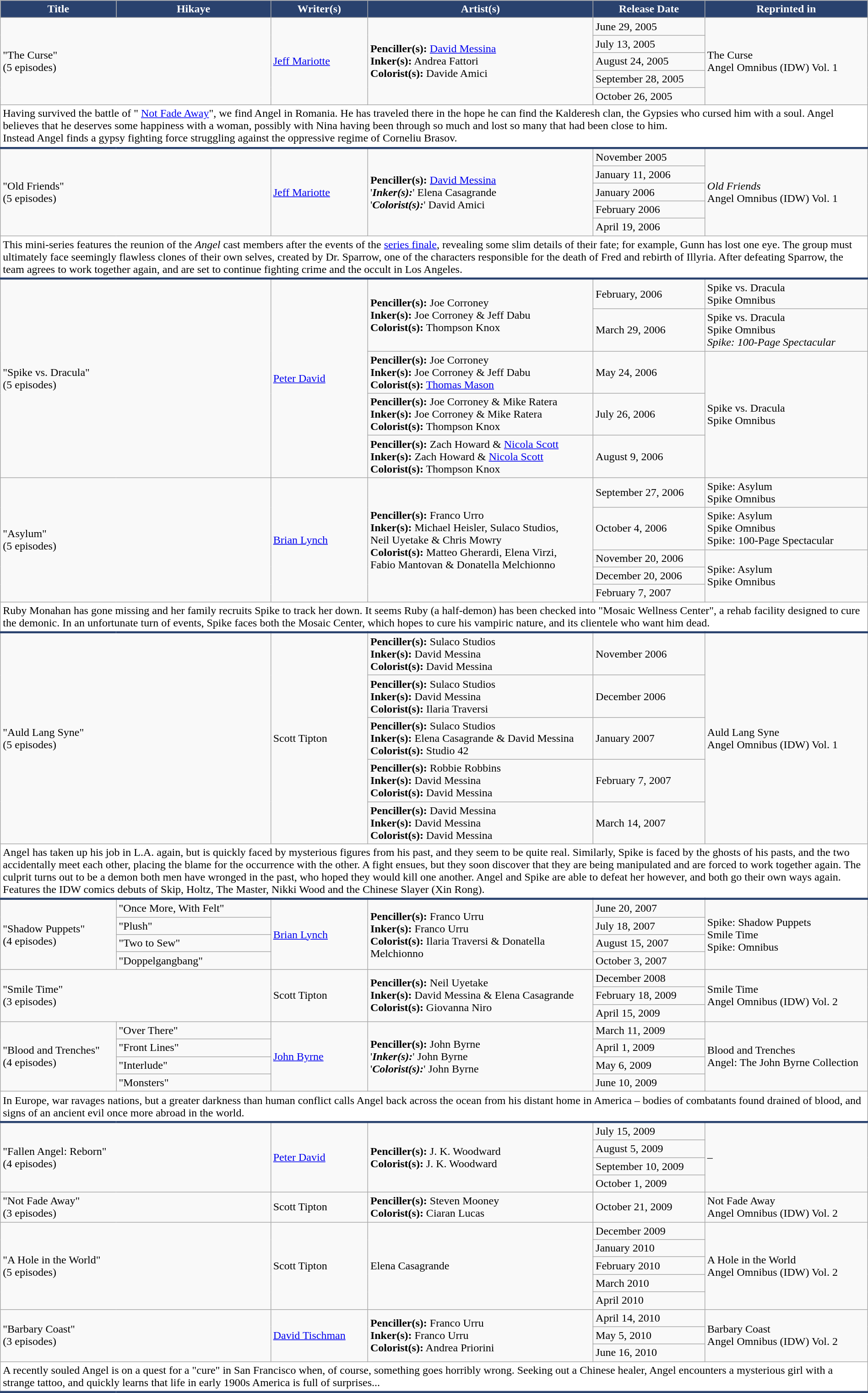<table style="width: 100%;" class="wikitable">
<tr>
<th style="background: #2A426E; color: white;">Title</th>
<th style="background: #2A426E; color: white;">Hikaye</th>
<th style="background: #2A426E; color: white;">Writer(s)</th>
<th style="background: #2A426E; color: white;">Artist(s)</th>
<th style="background: #2A426E; color: white;">Release Date</th>
<th style="background: #2A426E; color: white;">Reprinted in</th>
</tr>
<tr>
<td rowspan="5" colspan="2">"The Curse"<br>(5 episodes)</td>
<td rowspan="5"><a href='#'>Jeff Mariotte</a></td>
<td rowspan="5"><strong>Penciller(s):</strong> <a href='#'>David Messina</a><br><strong>Inker(s):</strong> Andrea Fattori<br><strong>Colorist(s):</strong> Davide Amici</td>
<td>June 29, 2005</td>
<td rowspan="5">The Curse<br>Angel Omnibus (IDW) Vol. 1</td>
</tr>
<tr>
<td>July 13, 2005</td>
</tr>
<tr>
<td>August 24, 2005</td>
</tr>
<tr>
<td>September 28, 2005</td>
</tr>
<tr>
<td>October 26, 2005</td>
</tr>
<tr>
<td style="text-align:left; font-weight:normal; background:#fff; border-bottom:3px solid #2a426e;" colspan="6">Having survived the battle of " <a href='#'>Not Fade Away</a>", we find Angel in Romania. He has traveled there in the hope he can find the Kalderesh clan, the Gypsies who cursed him with a soul. Angel believes that he deserves some happiness with a woman, possibly with Nina having been through so much and lost so many that had been close to him.<br>Instead Angel finds a gypsy fighting force struggling against the oppressive regime of Corneliu Brasov.</td>
</tr>
<tr>
<td rowspan="5" colspan="2">"Old Friends"<br>(5 episodes)</td>
<td rowspan="5"><a href='#'>Jeff Mariotte</a></td>
<td rowspan="5"><strong>Penciller(s):</strong> <a href='#'>David Messina</a><br>'<strong><em>Inker(s):</em></strong>' Elena Casagrande<br>'<strong><em>Colorist(s):</em></strong>' David Amici</td>
<td>November 2005</td>
<td rowspan="5"><em>Old Friends</em><br>Angel Omnibus (IDW) Vol. 1</td>
</tr>
<tr>
<td>January 11, 2006</td>
</tr>
<tr>
<td>January 2006</td>
</tr>
<tr>
<td>February 2006</td>
</tr>
<tr>
<td>April 19, 2006</td>
</tr>
<tr>
<td style="text-align:left; font-weight:normal; background:#fff; border-bottom:3px solid #2a426e;" colspan="6">This mini-series features the reunion of the <em>Angel</em> cast members after the events of the <a href='#'>series finale</a>, revealing some slim details of their fate; for example, Gunn has lost one eye. The group must ultimately face seemingly flawless clones of their own selves, created by Dr. Sparrow, one of the characters responsible for the death of Fred and rebirth of Illyria. After defeating Sparrow, the team agrees to work together again, and are set to continue fighting crime and the occult in Los Angeles.</td>
</tr>
<tr>
<td rowspan="5" colspan="2">"Spike vs. Dracula"<br>(5 episodes)</td>
<td rowspan="5"><a href='#'>Peter David</a></td>
<td rowspan="2"><strong>Penciller(s):</strong> Joe Corroney<br><strong>Inker(s):</strong> Joe Corroney & Jeff Dabu<br><strong>Colorist(s):</strong> Thompson Knox</td>
<td>February, 2006</td>
<td>Spike vs. Dracula<br>Spike Omnibus</td>
</tr>
<tr>
<td>March 29, 2006</td>
<td>Spike vs. Dracula<br>Spike Omnibus<br><em>Spike: 100-Page Spectacular</em></td>
</tr>
<tr>
<td><strong>Penciller(s):</strong> Joe Corroney<br><strong>Inker(s):</strong> Joe Corroney & Jeff Dabu<br><strong>Colorist(s):</strong> <a href='#'>Thomas Mason</a></td>
<td>May 24, 2006</td>
<td rowspan="3">Spike vs. Dracula<br>Spike Omnibus</td>
</tr>
<tr>
<td><strong>Penciller(s):</strong> Joe Corroney & Mike Ratera<br><strong>Inker(s):</strong> Joe Corroney & Mike Ratera<br><strong>Colorist(s):</strong> Thompson Knox</td>
<td>July 26, 2006</td>
</tr>
<tr>
<td><strong>Penciller(s):</strong> Zach Howard & <a href='#'>Nicola Scott</a><br><strong>Inker(s):</strong> Zach Howard & <a href='#'>Nicola Scott</a><br><strong>Colorist(s):</strong> Thompson Knox</td>
<td>August 9, 2006</td>
</tr>
<tr>
<td rowspan="5" colspan="2">"Asylum"<br>(5 episodes)</td>
<td rowspan="5"><a href='#'>Brian Lynch</a></td>
<td rowspan="5"><strong>Penciller(s):</strong> Franco Urro<br><strong>Inker(s):</strong> Michael Heisler, Sulaco Studios,<br>Neil Uyetake & Chris Mowry<br><strong>Colorist(s):</strong> Matteo Gherardi, Elena Virzi,<br>Fabio Mantovan & Donatella Melchionno</td>
<td>September 27, 2006</td>
<td>Spike: Asylum<br>Spike Omnibus</td>
</tr>
<tr>
<td>October 4, 2006</td>
<td>Spike: Asylum<br>Spike Omnibus<br>Spike: 100-Page Spectacular</td>
</tr>
<tr>
<td>November 20, 2006</td>
<td rowspan="3">Spike: Asylum<br>Spike Omnibus</td>
</tr>
<tr>
<td>December 20, 2006</td>
</tr>
<tr>
<td>February 7, 2007</td>
</tr>
<tr>
<td style="text-align:left; font-weight:normal; background:#fff; border-bottom:3px solid #2a426e;" colspan="6">Ruby Monahan has gone missing and her family recruits Spike to track her down. It seems Ruby (a half-demon) has been checked into "Mosaic Wellness Center", a rehab facility designed to cure the demonic. In an unfortunate turn of events, Spike faces both the Mosaic Center, which hopes to cure his vampiric nature, and its clientele who want him dead.</td>
</tr>
<tr>
<td rowspan="5" colspan="2">"Auld Lang Syne"<br>(5 episodes)</td>
<td rowspan="5">Scott Tipton</td>
<td><strong>Penciller(s):</strong> Sulaco Studios<br><strong>Inker(s):</strong> David Messina<br><strong>Colorist(s):</strong> David Messina</td>
<td>November 2006</td>
<td rowspan="5">Auld Lang Syne<br>Angel Omnibus (IDW) Vol. 1</td>
</tr>
<tr>
<td><strong>Penciller(s):</strong> Sulaco Studios<br><strong>Inker(s):</strong> David Messina<br><strong>Colorist(s):</strong> Ilaria Traversi</td>
<td>December 2006</td>
</tr>
<tr>
<td><strong>Penciller(s):</strong> Sulaco Studios<br><strong>Inker(s):</strong> Elena Casagrande & David Messina<br><strong>Colorist(s):</strong> Studio 42</td>
<td>January 2007</td>
</tr>
<tr>
<td><strong>Penciller(s):</strong> Robbie Robbins<br><strong>Inker(s):</strong> David Messina<br><strong>Colorist(s):</strong> David Messina</td>
<td>February 7, 2007</td>
</tr>
<tr>
<td><strong>Penciller(s):</strong> David Messina<br><strong>Inker(s):</strong> David Messina<br><strong>Colorist(s):</strong> David Messina</td>
<td>March 14, 2007</td>
</tr>
<tr>
<td style="text-align:left; font-weight:normal; background:#fff; border-bottom:3px solid #2a426e;" colspan="6">Angel has taken up his job in L.A. again, but is quickly faced by mysterious figures from his past, and they seem to be quite real. Similarly, Spike is faced by the ghosts of his pasts, and the two accidentally meet each other, placing the blame for the occurrence with the other. A fight ensues, but they soon discover that they are being manipulated and are forced to work together again. The culprit turns out to be a demon both men have wronged in the past, who hoped they would kill one another. Angel and Spike are able to defeat her however, and both go their own ways again. Features the IDW comics debuts of Skip, Holtz, The Master, Nikki Wood and the Chinese Slayer (Xin Rong).</td>
</tr>
<tr>
<td rowspan="4">"Shadow Puppets"<br>(4 episodes)</td>
<td>"Once More, With Felt"</td>
<td rowspan="4"><a href='#'>Brian Lynch</a></td>
<td rowspan="4"><strong>Penciller(s):</strong> Franco Urru<br><strong>Inker(s):</strong> Franco Urru<br><strong>Colorist(s):</strong> Ilaria Traversi & Donatella Melchionno</td>
<td>June 20, 2007</td>
<td rowspan="4">Spike: Shadow Puppets<br>Smile Time<br>Spike: Omnibus</td>
</tr>
<tr>
<td>"Plush"</td>
<td>July 18, 2007</td>
</tr>
<tr>
<td>"Two to Sew"</td>
<td>August 15, 2007</td>
</tr>
<tr>
<td>"Doppelgangbang"</td>
<td>October 3, 2007</td>
</tr>
<tr>
<td rowspan="3" colspan="2">"Smile Time"<br>(3 episodes)</td>
<td rowspan="3">Scott Tipton</td>
<td rowspan="3"><strong>Penciller(s):</strong> Neil Uyetake<br><strong>Inker(s):</strong> David Messina & Elena Casagrande<br><strong>Colorist(s):</strong> Giovanna Niro</td>
<td>December 2008</td>
<td rowspan="3">Smile Time<br>Angel Omnibus (IDW) Vol. 2</td>
</tr>
<tr>
<td>February 18, 2009</td>
</tr>
<tr>
<td>April 15, 2009</td>
</tr>
<tr>
<td rowspan="4">"Blood and Trenches"<br>(4 episodes)</td>
<td>"Over There"</td>
<td rowspan="4"><a href='#'>John Byrne</a></td>
<td rowspan="4"><strong>Penciller(s):</strong> John Byrne<br>'<strong><em>Inker(s):</em></strong>' John Byrne<br>'<strong><em>Colorist(s):</em></strong>' John Byrne</td>
<td>March 11, 2009</td>
<td rowspan="4">Blood and Trenches<br>Angel: The John Byrne Collection</td>
</tr>
<tr>
<td>"Front Lines"</td>
<td>April 1, 2009</td>
</tr>
<tr>
<td>"Interlude"</td>
<td>May 6, 2009</td>
</tr>
<tr>
<td>"Monsters"</td>
<td>June 10, 2009</td>
</tr>
<tr>
<td style="text-align:left; font-weight:normal; background:#fff; border-bottom:3px solid #2a426e;" colspan="6">In Europe, war ravages nations, but a greater darkness than human conflict calls Angel back across the ocean from his distant home in America – bodies of combatants found drained of blood, and signs of an ancient evil once more abroad in the world.</td>
</tr>
<tr>
<td rowspan="4" colspan="2">"Fallen Angel: Reborn"<br>(4 episodes)</td>
<td rowspan="4"><a href='#'>Peter David</a></td>
<td rowspan="4"><strong>Penciller(s):</strong> J. K. Woodward<br><strong>Colorist(s):</strong> J. K. Woodward</td>
<td>July 15, 2009</td>
<td rowspan="4">–</td>
</tr>
<tr>
<td>August 5, 2009</td>
</tr>
<tr>
<td>September 10, 2009</td>
</tr>
<tr>
<td>October 1, 2009</td>
</tr>
<tr>
<td colspan="2">"Not Fade Away"<br>(3 episodes)</td>
<td>Scott Tipton</td>
<td><strong>Penciller(s):</strong> Steven Mooney<br><strong>Colorist(s):</strong> Ciaran Lucas</td>
<td>October 21, 2009</td>
<td>Not Fade Away<br>Angel Omnibus (IDW) Vol. 2</td>
</tr>
<tr>
<td rowspan="5" colspan="2">"A Hole in the World"<br>(5 episodes)</td>
<td rowspan="5">Scott Tipton</td>
<td rowspan="5">Elena Casagrande</td>
<td>December 2009</td>
<td rowspan="5">A Hole in the World<br>Angel Omnibus (IDW) Vol. 2</td>
</tr>
<tr>
<td>January 2010</td>
</tr>
<tr>
<td>February 2010</td>
</tr>
<tr>
<td>March 2010</td>
</tr>
<tr>
<td>April 2010</td>
</tr>
<tr>
<td rowspan="3" colspan="2">"Barbary Coast"<br>(3 episodes)</td>
<td rowspan="3"><a href='#'>David Tischman</a></td>
<td rowspan="3"><strong>Penciller(s):</strong> Franco Urru<br><strong>Inker(s):</strong> Franco Urru<br><strong>Colorist(s):</strong> Andrea Priorini</td>
<td>April 14, 2010</td>
<td rowspan="3">Barbary Coast<br>Angel Omnibus (IDW) Vol. 2</td>
</tr>
<tr>
<td>May 5, 2010</td>
</tr>
<tr>
<td>June 16, 2010</td>
</tr>
<tr>
<td style="text-align:left; font-weight:normal; background:#fff; border-bottom:3px solid #2a426e;" colspan="6">A recently souled Angel is on a quest for a "cure" in San Francisco when, of course, something goes horribly wrong. Seeking out a Chinese healer, Angel encounters a mysterious girl with a strange tattoo, and quickly learns that life in early 1900s America is full of surprises...</td>
</tr>
</table>
